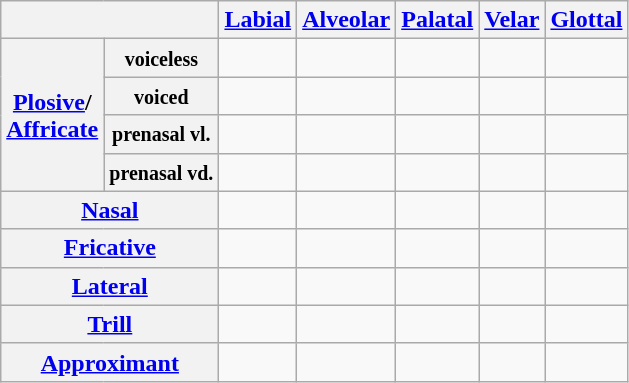<table class="wikitable" style="text-align:center">
<tr>
<th colspan="2"></th>
<th><a href='#'>Labial</a></th>
<th><a href='#'>Alveolar</a></th>
<th><a href='#'>Palatal</a></th>
<th><a href='#'>Velar</a></th>
<th><a href='#'>Glottal</a></th>
</tr>
<tr>
<th rowspan="4"><a href='#'>Plosive</a>/<br><a href='#'>Affricate</a></th>
<th><small>voiceless</small></th>
<td></td>
<td></td>
<td></td>
<td></td>
<td></td>
</tr>
<tr>
<th><small>voiced</small></th>
<td></td>
<td></td>
<td></td>
<td></td>
<td></td>
</tr>
<tr>
<th><small>prenasal vl.</small></th>
<td></td>
<td></td>
<td></td>
<td></td>
<td></td>
</tr>
<tr>
<th><small>prenasal vd.</small></th>
<td></td>
<td></td>
<td></td>
<td></td>
<td></td>
</tr>
<tr>
<th colspan="2"><a href='#'>Nasal</a></th>
<td></td>
<td></td>
<td></td>
<td></td>
<td></td>
</tr>
<tr>
<th colspan="2"><a href='#'>Fricative</a></th>
<td></td>
<td></td>
<td></td>
<td></td>
<td></td>
</tr>
<tr>
<th colspan="2"><a href='#'>Lateral</a></th>
<td></td>
<td></td>
<td></td>
<td></td>
<td></td>
</tr>
<tr>
<th colspan="2"><a href='#'>Trill</a></th>
<td></td>
<td></td>
<td></td>
<td></td>
<td></td>
</tr>
<tr>
<th colspan="2"><a href='#'>Approximant</a></th>
<td></td>
<td></td>
<td></td>
<td></td>
<td></td>
</tr>
</table>
